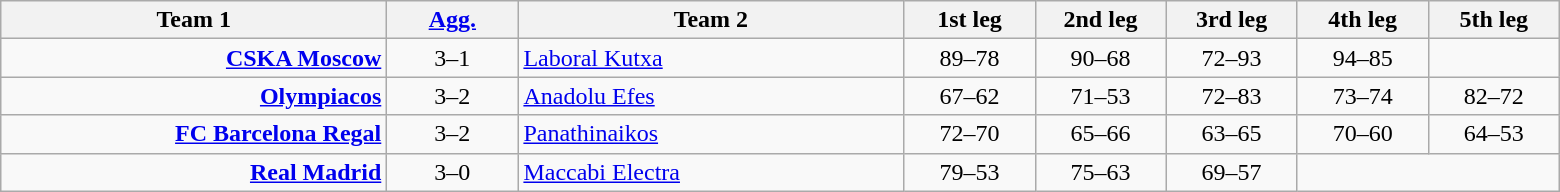<table class=wikitable style="text-align:center">
<tr>
<th width=250>Team 1</th>
<th width=80><a href='#'>Agg.</a></th>
<th width=250>Team 2</th>
<th width=80>1st leg</th>
<th width=80>2nd leg</th>
<th width=80>3rd leg</th>
<th width=80>4th leg</th>
<th width=80>5th leg</th>
</tr>
<tr>
<td align=right><strong><a href='#'>CSKA Moscow</a></strong> </td>
<td>3–1</td>
<td align=left> <a href='#'>Laboral Kutxa</a></td>
<td>89–78</td>
<td>90–68</td>
<td>72–93</td>
<td>94–85</td>
</tr>
<tr>
<td align=right><strong><a href='#'>Olympiacos</a></strong> </td>
<td>3–2</td>
<td align=left> <a href='#'>Anadolu Efes</a></td>
<td>67–62</td>
<td>71–53</td>
<td>72–83</td>
<td>73–74</td>
<td>82–72</td>
</tr>
<tr>
<td align=right><strong><a href='#'>FC Barcelona Regal</a></strong> </td>
<td>3–2</td>
<td align=left> <a href='#'>Panathinaikos</a></td>
<td>72–70</td>
<td>65–66</td>
<td>63–65</td>
<td>70–60</td>
<td>64–53</td>
</tr>
<tr>
<td align=right><strong><a href='#'>Real Madrid</a></strong> </td>
<td>3–0</td>
<td align=left> <a href='#'>Maccabi Electra</a></td>
<td>79–53</td>
<td>75–63</td>
<td>69–57</td>
</tr>
</table>
